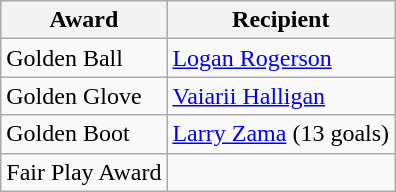<table class=wikitable>
<tr>
<th>Award</th>
<th>Recipient</th>
</tr>
<tr>
<td>Golden Ball</td>
<td> <a href='#'>Logan Rogerson</a></td>
</tr>
<tr>
<td>Golden Glove</td>
<td> <a href='#'>Vaiarii Halligan</a></td>
</tr>
<tr>
<td>Golden Boot</td>
<td> <a href='#'>Larry Zama</a> (13 goals)</td>
</tr>
<tr>
<td>Fair Play Award</td>
<td></td>
</tr>
</table>
